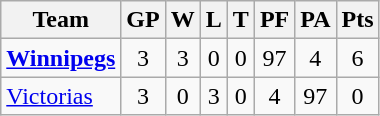<table class="wikitable">
<tr>
<th>Team</th>
<th>GP</th>
<th>W</th>
<th>L</th>
<th>T</th>
<th>PF</th>
<th>PA</th>
<th>Pts</th>
</tr>
<tr align="center">
<td align="left"><strong><a href='#'>Winnipegs</a></strong></td>
<td>3</td>
<td>3</td>
<td>0</td>
<td>0</td>
<td>97</td>
<td>4</td>
<td>6</td>
</tr>
<tr align="center">
<td align="left"><a href='#'>Victorias</a></td>
<td>3</td>
<td>0</td>
<td>3</td>
<td>0</td>
<td>4</td>
<td>97</td>
<td>0</td>
</tr>
</table>
